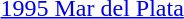<table>
<tr>
<td><a href='#'>1995 Mar del Plata</a><br></td>
<td></td>
<td></td>
<td></td>
</tr>
</table>
